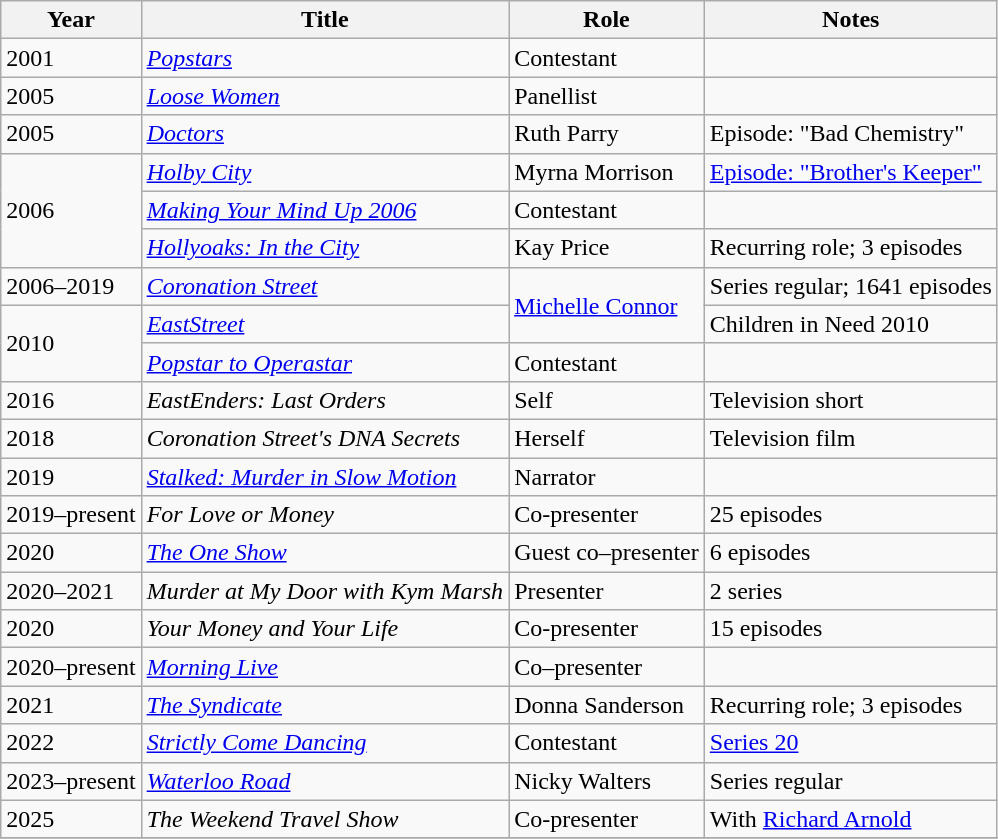<table class="wikitable unsortable">
<tr>
<th>Year</th>
<th>Title</th>
<th>Role</th>
<th class="unsortable">Notes</th>
</tr>
<tr>
<td>2001</td>
<td><em><a href='#'>Popstars</a></em></td>
<td>Contestant</td>
<td></td>
</tr>
<tr>
<td>2005</td>
<td><em><a href='#'>Loose Women</a></em></td>
<td>Panellist</td>
<td></td>
</tr>
<tr>
<td>2005</td>
<td><em><a href='#'>Doctors</a></em></td>
<td>Ruth Parry</td>
<td>Episode: "Bad Chemistry"</td>
</tr>
<tr>
<td rowspan="3">2006</td>
<td><em><a href='#'>Holby City</a></em></td>
<td>Myrna Morrison</td>
<td><a href='#'>Episode: "Brother's Keeper"</a></td>
</tr>
<tr>
<td><em><a href='#'>Making Your Mind Up 2006</a></em></td>
<td>Contestant</td>
<td></td>
</tr>
<tr>
<td><em><a href='#'>Hollyoaks: In the City</a></em></td>
<td>Kay Price</td>
<td>Recurring role; 3 episodes</td>
</tr>
<tr>
<td>2006–2019</td>
<td><em><a href='#'>Coronation Street</a></em></td>
<td rowspan="2"><a href='#'>Michelle Connor</a></td>
<td>Series regular; 1641 episodes</td>
</tr>
<tr>
<td rowspan="2">2010</td>
<td><em><a href='#'>EastStreet</a></em></td>
<td>Children in Need 2010</td>
</tr>
<tr>
<td><em><a href='#'>Popstar to Operastar</a></em></td>
<td>Contestant</td>
<td></td>
</tr>
<tr>
<td>2016</td>
<td><em>EastEnders: Last Orders</em></td>
<td>Self</td>
<td>Television short</td>
</tr>
<tr>
<td>2018</td>
<td><em>Coronation Street's DNA Secrets</em></td>
<td>Herself</td>
<td>Television film</td>
</tr>
<tr>
<td>2019</td>
<td><em><a href='#'>Stalked: Murder in Slow Motion</a></em></td>
<td>Narrator</td>
<td></td>
</tr>
<tr>
<td>2019–present</td>
<td><em>For Love or Money</em></td>
<td>Co-presenter</td>
<td>25 episodes</td>
</tr>
<tr>
<td>2020</td>
<td><em><a href='#'>The One Show</a></em></td>
<td>Guest co–presenter</td>
<td>6 episodes</td>
</tr>
<tr>
<td>2020–2021</td>
<td><em>Murder at My Door with Kym Marsh</em></td>
<td>Presenter</td>
<td>2 series</td>
</tr>
<tr>
<td>2020</td>
<td><em>Your Money and Your Life</em></td>
<td>Co-presenter</td>
<td>15 episodes</td>
</tr>
<tr>
<td>2020–present</td>
<td><em><a href='#'>Morning Live</a></em></td>
<td>Co–presenter</td>
<td></td>
</tr>
<tr>
<td>2021</td>
<td><em><a href='#'>The Syndicate</a></em></td>
<td>Donna Sanderson</td>
<td>Recurring role; 3 episodes</td>
</tr>
<tr>
<td>2022</td>
<td><em><a href='#'>Strictly Come Dancing</a></em></td>
<td>Contestant</td>
<td><a href='#'>Series 20</a></td>
</tr>
<tr>
<td>2023–present</td>
<td><em><a href='#'>Waterloo Road</a></em></td>
<td>Nicky Walters</td>
<td>Series regular</td>
</tr>
<tr>
<td>2025</td>
<td><em>The Weekend Travel Show</em></td>
<td>Co-presenter</td>
<td>With <a href='#'>Richard Arnold</a></td>
</tr>
<tr>
</tr>
</table>
